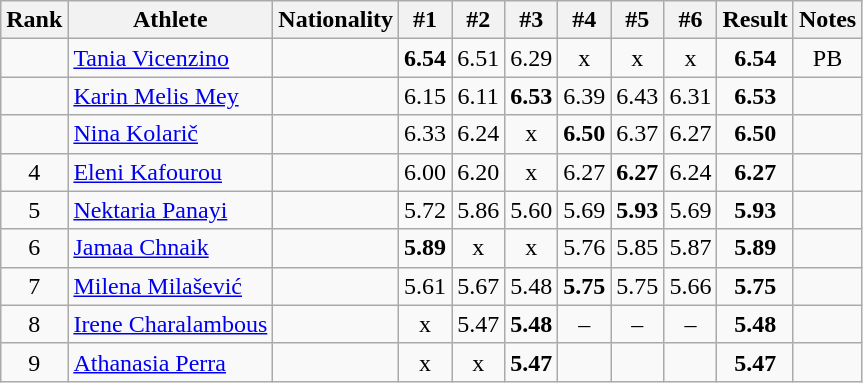<table class="wikitable sortable" style="text-align:center">
<tr>
<th>Rank</th>
<th>Athlete</th>
<th>Nationality</th>
<th>#1</th>
<th>#2</th>
<th>#3</th>
<th>#4</th>
<th>#5</th>
<th>#6</th>
<th>Result</th>
<th>Notes</th>
</tr>
<tr>
<td></td>
<td align="left"><a href='#'>Tania Vicenzino</a></td>
<td align=left></td>
<td><strong>6.54</strong></td>
<td>6.51</td>
<td>6.29</td>
<td>x</td>
<td>x</td>
<td>x</td>
<td><strong>6.54</strong></td>
<td>PB</td>
</tr>
<tr>
<td></td>
<td align="left"><a href='#'>Karin Melis Mey</a></td>
<td align=left></td>
<td>6.15</td>
<td>6.11</td>
<td><strong>6.53</strong></td>
<td>6.39</td>
<td>6.43</td>
<td>6.31</td>
<td><strong>6.53</strong></td>
<td></td>
</tr>
<tr>
<td></td>
<td align="left"><a href='#'>Nina Kolarič</a></td>
<td align=left></td>
<td>6.33</td>
<td>6.24</td>
<td>x</td>
<td><strong>6.50</strong></td>
<td>6.37</td>
<td>6.27</td>
<td><strong>6.50</strong></td>
<td></td>
</tr>
<tr>
<td>4</td>
<td align="left"><a href='#'>Eleni Kafourou</a></td>
<td align=left></td>
<td>6.00</td>
<td>6.20</td>
<td>x</td>
<td>6.27</td>
<td><strong>6.27</strong></td>
<td>6.24</td>
<td><strong>6.27</strong></td>
<td></td>
</tr>
<tr>
<td>5</td>
<td align="left"><a href='#'>Nektaria Panayi</a></td>
<td align=left></td>
<td>5.72</td>
<td>5.86</td>
<td>5.60</td>
<td>5.69</td>
<td><strong>5.93</strong></td>
<td>5.69</td>
<td><strong>5.93</strong></td>
<td></td>
</tr>
<tr>
<td>6</td>
<td align="left"><a href='#'>Jamaa Chnaik</a></td>
<td align=left></td>
<td><strong>5.89</strong></td>
<td>x</td>
<td>x</td>
<td>5.76</td>
<td>5.85</td>
<td>5.87</td>
<td><strong>5.89</strong></td>
<td></td>
</tr>
<tr>
<td>7</td>
<td align="left"><a href='#'>Milena Milašević</a></td>
<td align=left></td>
<td>5.61</td>
<td>5.67</td>
<td>5.48</td>
<td><strong>5.75</strong></td>
<td>5.75</td>
<td>5.66</td>
<td><strong>5.75</strong></td>
<td></td>
</tr>
<tr>
<td>8</td>
<td align="left"><a href='#'>Irene Charalambous</a></td>
<td align=left></td>
<td>x</td>
<td>5.47</td>
<td><strong>5.48</strong></td>
<td>–</td>
<td>–</td>
<td>–</td>
<td><strong>5.48</strong></td>
<td></td>
</tr>
<tr>
<td>9</td>
<td align="left"><a href='#'>Athanasia Perra</a></td>
<td align=left></td>
<td>x</td>
<td>x</td>
<td><strong>5.47</strong></td>
<td></td>
<td></td>
<td></td>
<td><strong>5.47</strong></td>
<td></td>
</tr>
</table>
